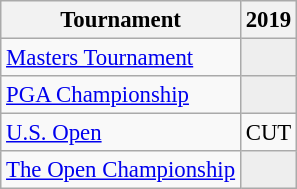<table class="wikitable" style="font-size:95%;text-align:center;">
<tr>
<th>Tournament</th>
<th>2019</th>
</tr>
<tr>
<td align=left><a href='#'>Masters Tournament</a></td>
<td style="background:#eeeeee;"></td>
</tr>
<tr>
<td align=left><a href='#'>PGA Championship</a></td>
<td style="background:#eeeeee;"></td>
</tr>
<tr>
<td align=left><a href='#'>U.S. Open</a></td>
<td>CUT</td>
</tr>
<tr>
<td align=left><a href='#'>The Open Championship</a></td>
<td style="background:#eeeeee;"></td>
</tr>
</table>
